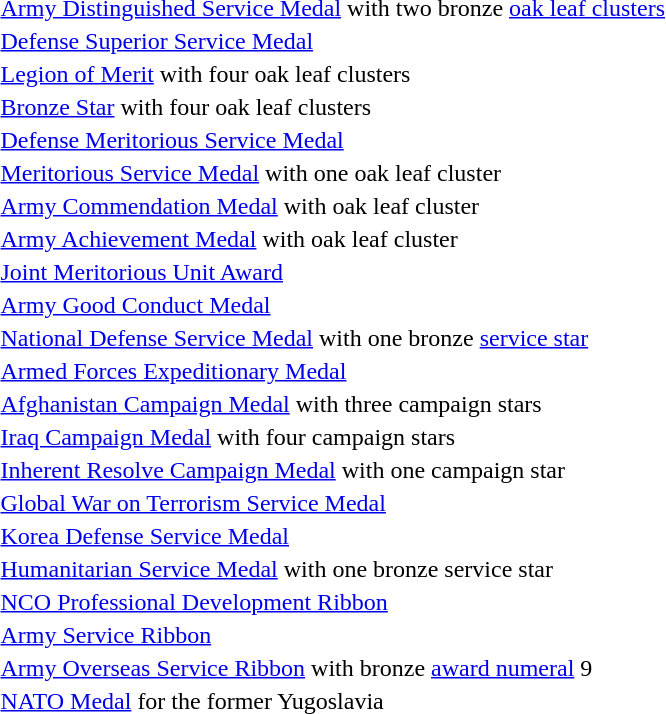<table>
<tr>
<td><span></span><span></span> <a href='#'>Army Distinguished Service Medal</a> with two bronze <a href='#'>oak leaf clusters</a></td>
</tr>
<tr>
<td> <a href='#'>Defense Superior Service Medal</a></td>
</tr>
<tr>
<td><span></span><span></span><span></span><span></span> <a href='#'>Legion of Merit</a> with four oak leaf clusters</td>
</tr>
<tr>
<td><span></span><span></span><span></span><span></span> <a href='#'>Bronze Star</a> with four oak leaf clusters</td>
</tr>
<tr>
<td> <a href='#'>Defense Meritorious Service Medal</a></td>
</tr>
<tr>
<td> <a href='#'>Meritorious Service Medal</a> with one oak leaf cluster</td>
</tr>
<tr>
<td> <a href='#'>Army Commendation Medal</a> with oak leaf cluster</td>
</tr>
<tr>
<td> <a href='#'>Army Achievement Medal</a> with oak leaf cluster</td>
</tr>
<tr>
<td> <a href='#'>Joint Meritorious Unit Award</a></td>
</tr>
<tr>
<td> <a href='#'>Army Good Conduct Medal</a></td>
</tr>
<tr>
<td> <a href='#'>National Defense Service Medal</a> with one bronze <a href='#'>service star</a></td>
</tr>
<tr>
<td> <a href='#'>Armed Forces Expeditionary Medal</a></td>
</tr>
<tr>
<td><span></span><span></span><span></span> <a href='#'>Afghanistan Campaign Medal</a> with three campaign stars</td>
</tr>
<tr>
<td><span></span><span></span><span></span><span></span> <a href='#'>Iraq Campaign Medal</a> with four campaign stars</td>
</tr>
<tr>
<td> <a href='#'>Inherent Resolve Campaign Medal</a> with one campaign star</td>
</tr>
<tr>
<td> <a href='#'>Global War on Terrorism Service Medal</a></td>
</tr>
<tr>
<td> <a href='#'>Korea Defense Service Medal</a></td>
</tr>
<tr>
<td> <a href='#'>Humanitarian Service Medal</a> with one bronze service star</td>
</tr>
<tr>
<td> <a href='#'>NCO Professional Development Ribbon</a></td>
</tr>
<tr>
<td> <a href='#'>Army Service Ribbon</a></td>
</tr>
<tr>
<td><span></span> <a href='#'>Army Overseas Service Ribbon</a> with bronze <a href='#'>award numeral</a> 9</td>
</tr>
<tr>
<td> <a href='#'>NATO Medal</a> for the former Yugoslavia</td>
</tr>
</table>
